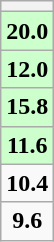<table class="wikitable" style="text-align: center;">
<tr>
<th></th>
</tr>
<tr>
<td style="background:#ccffcc;"><strong>20.0</strong></td>
</tr>
<tr>
<td style="background:#ccffcc;"><strong>12.0</strong></td>
</tr>
<tr>
<td style="background:#ccffcc;"><strong>15.8</strong></td>
</tr>
<tr>
<td style="background:#ccffcc;"><strong>11.6</strong></td>
</tr>
<tr>
<td><strong>10.4</strong></td>
</tr>
<tr>
<td><strong>9.6</strong></td>
</tr>
</table>
